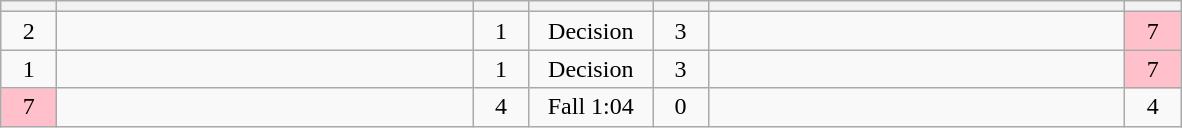<table class="wikitable" style="text-align: center;">
<tr>
<th width=30></th>
<th width=270></th>
<th width=30></th>
<th width=75></th>
<th width=30></th>
<th width=270></th>
<th width=30></th>
</tr>
<tr>
<td>2</td>
<td align=left><strong></strong></td>
<td>1</td>
<td>Decision</td>
<td>3</td>
<td align=left></td>
<td bgcolor=pink>7</td>
</tr>
<tr>
<td>1</td>
<td align=left><strong></strong></td>
<td>1</td>
<td>Decision</td>
<td>3</td>
<td align=left></td>
<td bgcolor=pink>7</td>
</tr>
<tr>
<td bgcolor=pink>7</td>
<td align=left></td>
<td>4</td>
<td>Fall 1:04</td>
<td>0</td>
<td align=left><strong></strong></td>
<td>4</td>
</tr>
</table>
